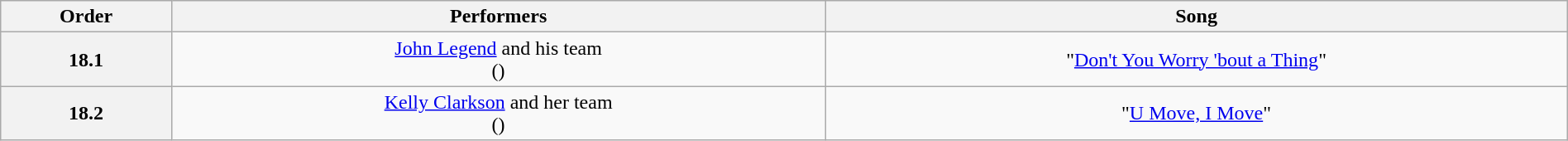<table class="wikitable" style="text-align:center; width:100%">
<tr>
<th>Order</th>
<th>Performers</th>
<th>Song</th>
</tr>
<tr>
<th>18.1</th>
<td><a href='#'>John Legend</a> and his team<br>()</td>
<td>"<a href='#'>Don't You Worry 'bout a Thing</a>"</td>
</tr>
<tr>
<th>18.2</th>
<td><a href='#'>Kelly Clarkson</a> and her team<br>()</td>
<td>"<a href='#'>U Move, I Move</a>"</td>
</tr>
</table>
